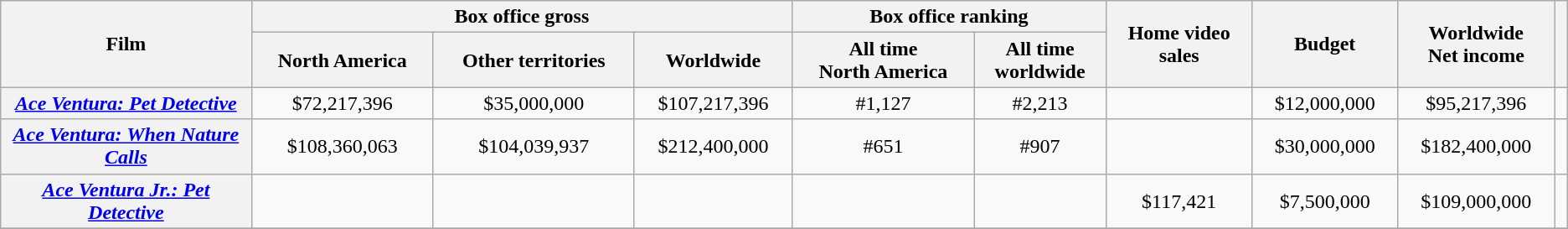<table class="wikitable plainrowheaders" style="text-align:center;">
<tr>
<th rowspan="2" style="width:16%;">Film</th>
<th colspan="3">Box office gross</th>
<th colspan="2">Box office ranking</th>
<th rowspan="2">Home video<br>sales</th>
<th rowspan="2">Budget</th>
<th rowspan="2">Worldwide <br>Net income</th>
<th rowspan="2"></th>
</tr>
<tr>
<th>North America</th>
<th>Other territories</th>
<th>Worldwide</th>
<th>All time <br>North America</th>
<th>All time <br>worldwide</th>
</tr>
<tr>
<th scope="row"><em><a href='#'>Ace Ventura: Pet Detective</a></em></th>
<td>$72,217,396</td>
<td>$35,000,000</td>
<td>$107,217,396</td>
<td>#1,127</td>
<td>#2,213</td>
<td></td>
<td>$12,000,000</td>
<td>$95,217,396</td>
<td></td>
</tr>
<tr>
<th scope="row"><em><a href='#'>Ace Ventura: When Nature Calls</a></em></th>
<td>$108,360,063</td>
<td>$104,039,937</td>
<td>$212,400,000</td>
<td>#651</td>
<td>#907</td>
<td></td>
<td>$30,000,000</td>
<td>$182,400,000</td>
<td></td>
</tr>
<tr>
<th scope="row"><em><a href='#'>Ace Ventura Jr.: Pet Detective</a></em></th>
<td></td>
<td></td>
<td></td>
<td></td>
<td></td>
<td>$117,421</td>
<td>$7,500,000</td>
<td>$109,000,000</td>
<td></td>
</tr>
<tr>
</tr>
</table>
